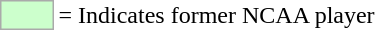<table>
<tr>
<td style="background-color:#CCFFCC; border:1px solid #aaaaaa; width:2em;"></td>
<td>= Indicates former NCAA player</td>
</tr>
</table>
